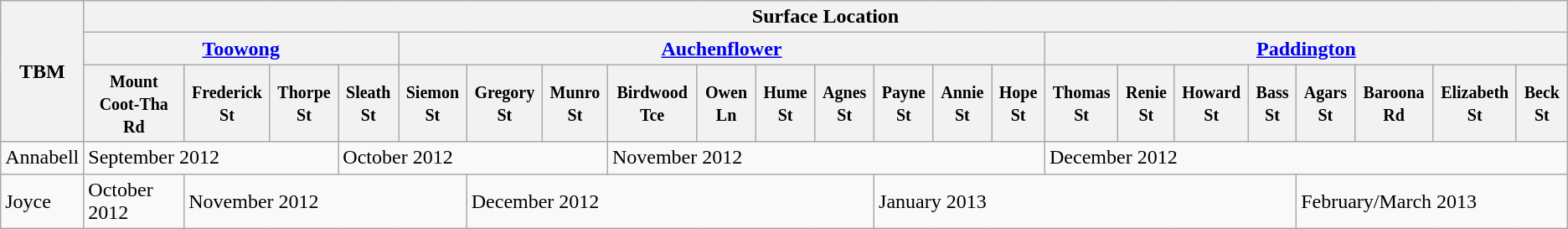<table class="wikitable">
<tr>
<th rowspan="3">TBM</th>
<th colspan=22>Surface Location</th>
</tr>
<tr>
<th colspan=4><a href='#'>Toowong</a></th>
<th colspan=10><a href='#'>Auchenflower</a></th>
<th colspan=8><a href='#'>Paddington</a></th>
</tr>
<tr>
<th><small>Mount Coot-Tha Rd</small></th>
<th><small>Frederick St</small></th>
<th><small>Thorpe St</small></th>
<th><small>Sleath St</small></th>
<th><small>Siemon St</small></th>
<th><small>Gregory St</small></th>
<th><small>Munro St</small></th>
<th><small>Birdwood Tce</small></th>
<th><small>Owen Ln</small></th>
<th><small>Hume St</small></th>
<th><small>Agnes St</small></th>
<th><small>Payne St</small></th>
<th><small>Annie St</small></th>
<th><small>Hope St</small></th>
<th><small>Thomas St</small></th>
<th><small>Renie St</small></th>
<th><small>Howard St</small></th>
<th><small>Bass St</small></th>
<th><small>Agars St</small></th>
<th><small>Baroona Rd</small></th>
<th><small>Elizabeth St</small></th>
<th><small>Beck St</small></th>
</tr>
<tr>
<td>Annabell</td>
<td colspan=3>September 2012</td>
<td colspan=4>October 2012</td>
<td colspan=7>November 2012</td>
<td colspan=8>December 2012</td>
</tr>
<tr>
<td>Joyce</td>
<td colspan=1>October 2012</td>
<td colspan=4>November 2012</td>
<td colspan=6>December 2012</td>
<td colspan=7>January 2013</td>
<td colspan=4>February/March 2013</td>
</tr>
</table>
